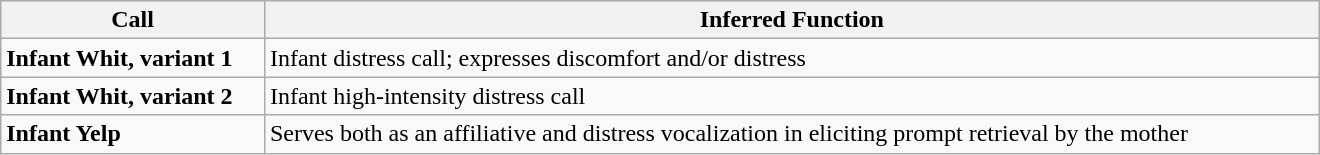<table class="wikitable">
<tr>
<th width="18%">Call</th>
<th width="72%">Inferred Function</th>
</tr>
<tr>
<td><strong>Infant Whit, variant 1</strong><br></td>
<td>Infant distress call; expresses discomfort and/or distress</td>
</tr>
<tr>
<td><strong>Infant Whit, variant 2</strong><br></td>
<td>Infant high-intensity distress call</td>
</tr>
<tr>
<td><strong>Infant Yelp</strong><br></td>
<td>Serves both as an affiliative and distress vocalization in eliciting prompt retrieval by the mother</td>
</tr>
</table>
